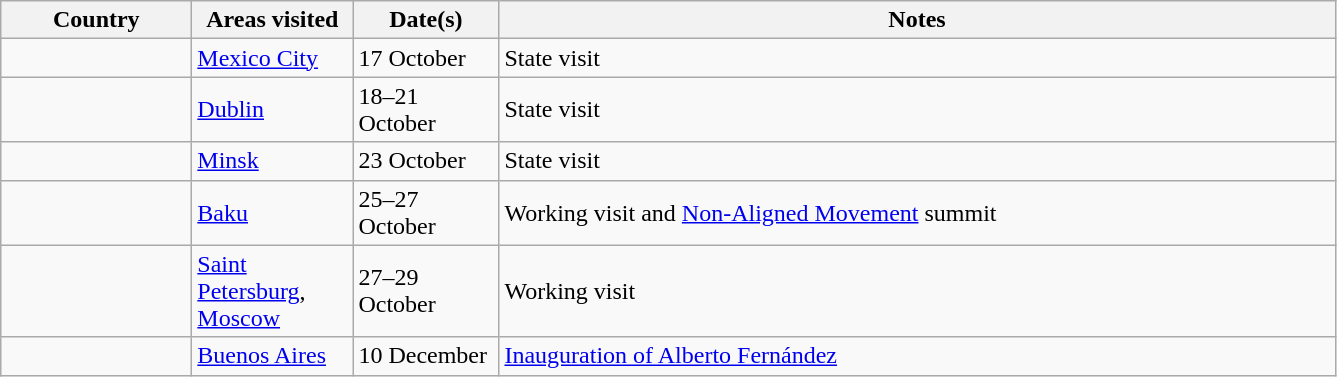<table class="wikitable">
<tr>
<th style="width:120px;">Country</th>
<th style="width:100px;">Areas visited</th>
<th style="width:90px;">Date(s)</th>
<th style="width:550px;">Notes</th>
</tr>
<tr>
<td></td>
<td><a href='#'>Mexico City</a></td>
<td>17 October</td>
<td>State visit</td>
</tr>
<tr>
<td></td>
<td><a href='#'>Dublin</a></td>
<td>18–21 October</td>
<td>State visit</td>
</tr>
<tr>
<td></td>
<td><a href='#'>Minsk</a></td>
<td>23 October</td>
<td>State visit</td>
</tr>
<tr>
<td></td>
<td><a href='#'>Baku</a></td>
<td>25–27 October</td>
<td>Working visit and <a href='#'>Non-Aligned Movement</a> summit</td>
</tr>
<tr>
<td></td>
<td><a href='#'>Saint Petersburg</a>, <a href='#'>Moscow</a></td>
<td>27–29 October</td>
<td>Working visit</td>
</tr>
<tr>
<td></td>
<td><a href='#'>Buenos Aires</a></td>
<td>10 December</td>
<td><a href='#'>Inauguration of Alberto Fernández</a></td>
</tr>
</table>
